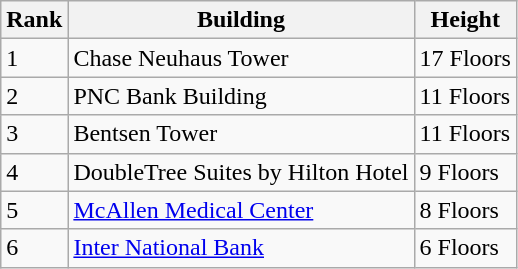<table class="wikitable sortable">
<tr>
<th>Rank</th>
<th>Building</th>
<th>Height</th>
</tr>
<tr>
<td>1</td>
<td>Chase Neuhaus Tower</td>
<td>17 Floors</td>
</tr>
<tr>
<td>2</td>
<td>PNC Bank Building</td>
<td>11 Floors</td>
</tr>
<tr>
<td>3</td>
<td>Bentsen Tower</td>
<td>11 Floors</td>
</tr>
<tr>
<td>4</td>
<td>DoubleTree Suites by Hilton Hotel</td>
<td>9 Floors</td>
</tr>
<tr>
<td>5</td>
<td><a href='#'>McAllen Medical Center</a></td>
<td>8 Floors</td>
</tr>
<tr>
<td>6</td>
<td><a href='#'>Inter National Bank</a></td>
<td>6 Floors</td>
</tr>
</table>
